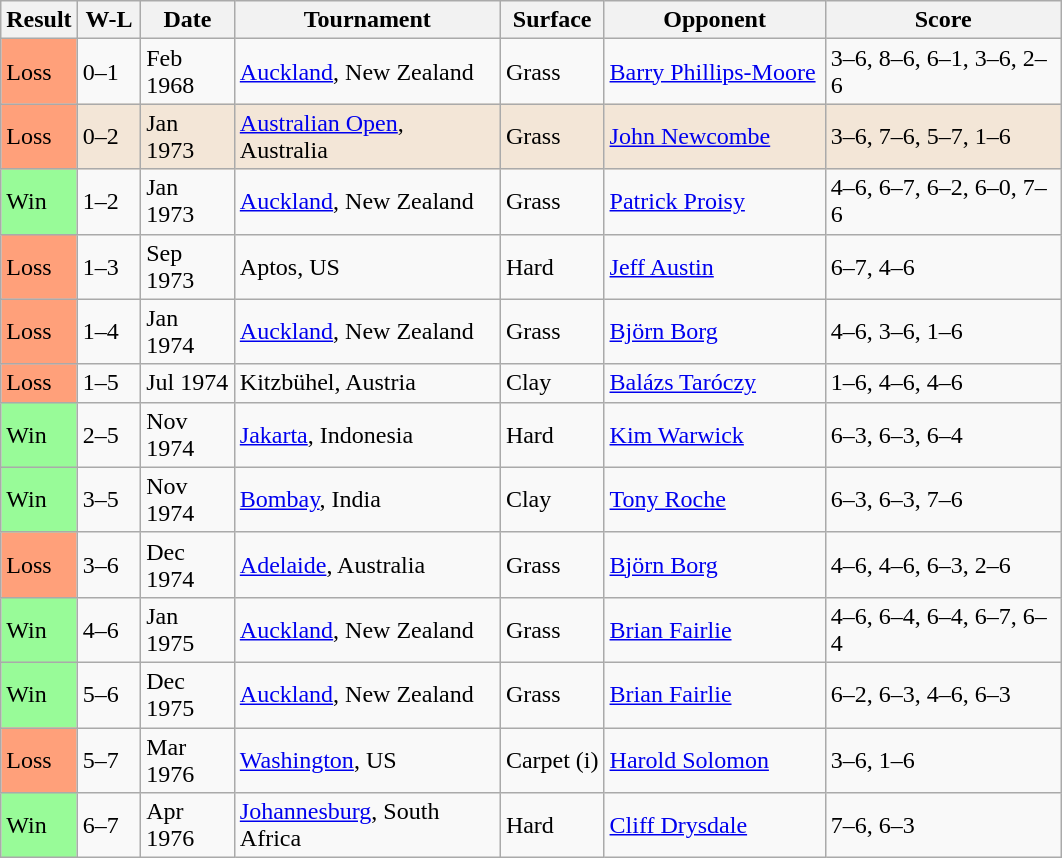<table class="sortable wikitable">
<tr>
<th>Result</th>
<th style="width:35px" class="unsortable">W-L</th>
<th style="width:55px">Date</th>
<th style="width:170px">Tournament</th>
<th>Surface</th>
<th style="width:140px">Opponent</th>
<th style="width:150px" class="unsortable">Score</th>
</tr>
<tr>
<td style="background:#ffa07a;">Loss</td>
<td>0–1</td>
<td>Feb 1968</td>
<td><a href='#'>Auckland</a>, New Zealand</td>
<td>Grass</td>
<td> <a href='#'>Barry Phillips-Moore</a></td>
<td>3–6, 8–6, 6–1, 3–6, 2–6</td>
</tr>
<tr style="background:#f3e6d7;">
<td style="background:#ffa07a;">Loss</td>
<td>0–2</td>
<td>Jan 1973</td>
<td><a href='#'>Australian Open</a>, Australia</td>
<td>Grass</td>
<td> <a href='#'>John Newcombe</a></td>
<td>3–6, 7–6, 5–7, 1–6</td>
</tr>
<tr>
<td style="background:#98fb98;">Win</td>
<td>1–2</td>
<td>Jan 1973</td>
<td><a href='#'>Auckland</a>, New Zealand</td>
<td>Grass</td>
<td> <a href='#'>Patrick Proisy</a></td>
<td>4–6, 6–7, 6–2, 6–0, 7–6</td>
</tr>
<tr>
<td style="background:#ffa07a;">Loss</td>
<td>1–3</td>
<td>Sep 1973</td>
<td>Aptos, US</td>
<td>Hard</td>
<td> <a href='#'>Jeff Austin</a></td>
<td>6–7, 4–6</td>
</tr>
<tr>
<td style="background:#ffa07a;">Loss</td>
<td>1–4</td>
<td>Jan 1974</td>
<td><a href='#'>Auckland</a>, New Zealand</td>
<td>Grass</td>
<td> <a href='#'>Björn Borg</a></td>
<td>4–6, 3–6, 1–6</td>
</tr>
<tr>
<td style="background:#ffa07a;">Loss</td>
<td>1–5</td>
<td>Jul 1974</td>
<td>Kitzbühel, Austria</td>
<td>Clay</td>
<td> <a href='#'>Balázs Taróczy</a></td>
<td>1–6, 4–6, 4–6</td>
</tr>
<tr>
<td style="background:#98fb98;">Win</td>
<td>2–5</td>
<td>Nov 1974</td>
<td><a href='#'>Jakarta</a>, Indonesia</td>
<td>Hard</td>
<td> <a href='#'>Kim Warwick</a></td>
<td>6–3, 6–3, 6–4</td>
</tr>
<tr>
<td style="background:#98fb98;">Win</td>
<td>3–5</td>
<td>Nov 1974</td>
<td><a href='#'>Bombay</a>, India</td>
<td>Clay</td>
<td> <a href='#'>Tony Roche</a></td>
<td>6–3, 6–3, 7–6</td>
</tr>
<tr>
<td style="background:#ffa07a;">Loss</td>
<td>3–6</td>
<td>Dec 1974</td>
<td><a href='#'>Adelaide</a>, Australia</td>
<td>Grass</td>
<td> <a href='#'>Björn Borg</a></td>
<td>4–6, 4–6, 6–3, 2–6</td>
</tr>
<tr>
<td style="background:#98fb98;">Win</td>
<td>4–6</td>
<td>Jan 1975</td>
<td><a href='#'>Auckland</a>, New Zealand</td>
<td>Grass</td>
<td> <a href='#'>Brian Fairlie</a></td>
<td>4–6, 6–4, 6–4, 6–7, 6–4</td>
</tr>
<tr>
<td style="background:#98fb98;">Win</td>
<td>5–6</td>
<td>Dec 1975</td>
<td><a href='#'>Auckland</a>, New Zealand</td>
<td>Grass</td>
<td> <a href='#'>Brian Fairlie</a></td>
<td>6–2, 6–3, 4–6, 6–3</td>
</tr>
<tr>
<td style="background:#ffa07a;">Loss</td>
<td>5–7</td>
<td>Mar 1976</td>
<td><a href='#'>Washington</a>, US</td>
<td>Carpet (i)</td>
<td> <a href='#'>Harold Solomon</a></td>
<td>3–6, 1–6</td>
</tr>
<tr>
<td style="background:#98fb98;">Win</td>
<td>6–7</td>
<td>Apr 1976</td>
<td><a href='#'>Johannesburg</a>, South Africa</td>
<td>Hard</td>
<td> <a href='#'>Cliff Drysdale</a></td>
<td>7–6, 6–3</td>
</tr>
</table>
